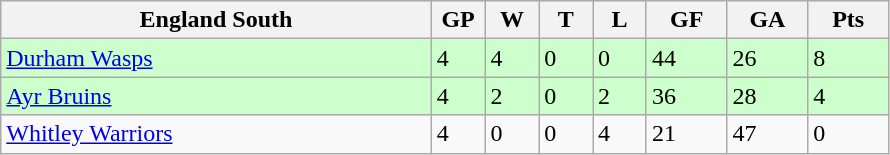<table class="wikitable">
<tr>
<th width="40%">England South</th>
<th width="5%">GP</th>
<th width="5%">W</th>
<th width="5%">T</th>
<th width="5%">L</th>
<th width="7.5%">GF</th>
<th width="7.5%">GA</th>
<th width="7.5%">Pts</th>
</tr>
<tr bgcolor="#CCFFCC">
<td><a href='#'>Durham Wasps</a></td>
<td>4</td>
<td>4</td>
<td>0</td>
<td>0</td>
<td>44</td>
<td>26</td>
<td>8</td>
</tr>
<tr bgcolor="#CCFFCC">
<td><a href='#'>Ayr Bruins</a></td>
<td>4</td>
<td>2</td>
<td>0</td>
<td>2</td>
<td>36</td>
<td>28</td>
<td>4</td>
</tr>
<tr>
<td><a href='#'>Whitley Warriors</a></td>
<td>4</td>
<td>0</td>
<td>0</td>
<td>4</td>
<td>21</td>
<td>47</td>
<td>0</td>
</tr>
</table>
